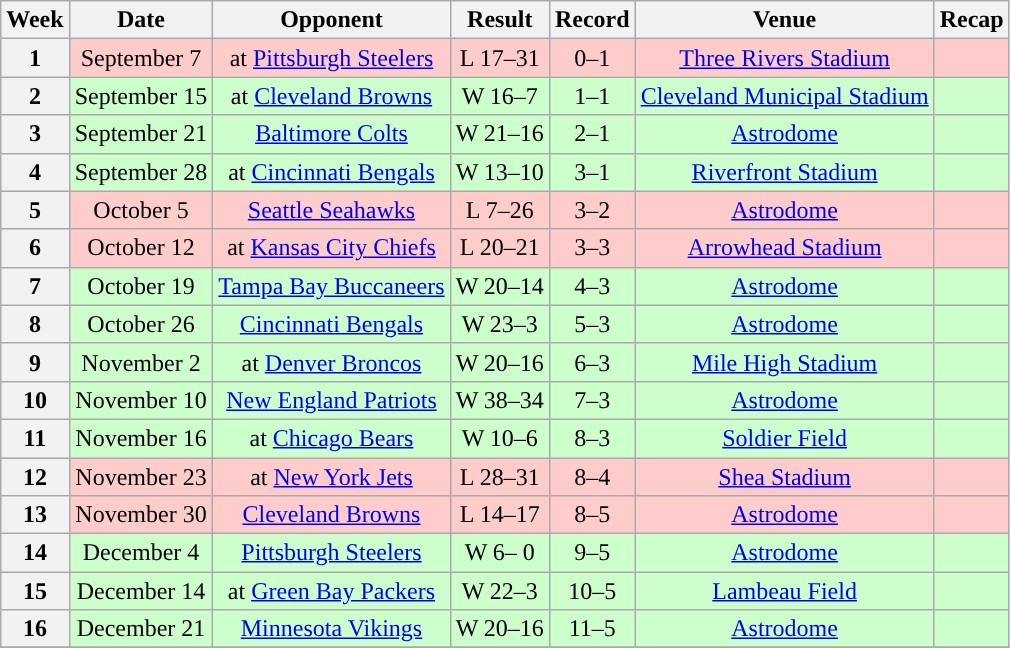<table class="wikitable" style="text-align:center">
<tr>
<th>Week</th>
<th>Date</th>
<th>Opponent</th>
<th>Result</th>
<th>Record</th>
<th>Venue</th>
<th>Recap</th>
</tr>
<tr align="center" bgcolor="ffcccc">
<th>1</th>
<td>September 7</td>
<td>at <a href='#'>Pittsburgh Steelers</a></td>
<td>L 17–31</td>
<td>0–1</td>
<td><a href='#'>Three Rivers Stadium</a></td>
<td></td>
</tr>
<tr align="center" bgcolor="ccffcc">
<th>2</th>
<td>September 15</td>
<td>at <a href='#'>Cleveland Browns</a></td>
<td>W 16–7</td>
<td>1–1</td>
<td><a href='#'>Cleveland Municipal Stadium</a></td>
<td></td>
</tr>
<tr align="center" bgcolor="ccffcc">
<th>3</th>
<td>September 21</td>
<td><a href='#'>Baltimore Colts</a></td>
<td>W 21–16</td>
<td>2–1</td>
<td><a href='#'>Astrodome</a></td>
<td></td>
</tr>
<tr align="center" bgcolor="ccffcc">
<th>4</th>
<td>September 28</td>
<td>at <a href='#'>Cincinnati Bengals</a></td>
<td>W 13–10</td>
<td>3–1</td>
<td><a href='#'>Riverfront Stadium</a></td>
<td></td>
</tr>
<tr align="center" bgcolor="ffcccc">
<th>5</th>
<td>October 5</td>
<td><a href='#'>Seattle Seahawks</a></td>
<td>L 7–26</td>
<td>3–2</td>
<td><a href='#'>Astrodome</a></td>
<td></td>
</tr>
<tr align="center" bgcolor="ffcccc">
<th>6</th>
<td>October 12</td>
<td>at <a href='#'>Kansas City Chiefs</a></td>
<td>L 20–21</td>
<td>3–3</td>
<td><a href='#'>Arrowhead Stadium</a></td>
<td></td>
</tr>
<tr align="center" bgcolor="ccffcc">
<th>7</th>
<td>October 19</td>
<td><a href='#'>Tampa Bay Buccaneers</a></td>
<td>W 20–14</td>
<td>4–3</td>
<td><a href='#'>Astrodome</a></td>
<td></td>
</tr>
<tr align="center" bgcolor="ccffcc">
<th>8</th>
<td>October 26</td>
<td><a href='#'>Cincinnati Bengals</a></td>
<td>W 23–3</td>
<td>5–3</td>
<td><a href='#'>Astrodome</a></td>
<td></td>
</tr>
<tr align="center" bgcolor="ccffcc">
<th>9</th>
<td>November 2</td>
<td>at <a href='#'>Denver Broncos</a></td>
<td>W  20–16</td>
<td>6–3</td>
<td><a href='#'>Mile High Stadium</a></td>
<td></td>
</tr>
<tr align="center" bgcolor="ccffcc">
<th>10</th>
<td>November 10</td>
<td><a href='#'>New England Patriots</a></td>
<td>W 38–34</td>
<td>7–3</td>
<td><a href='#'>Astrodome</a></td>
<td></td>
</tr>
<tr align="center" bgcolor="ccffcc">
<th>11</th>
<td>November 16</td>
<td>at <a href='#'>Chicago Bears</a></td>
<td>W 10–6</td>
<td>8–3</td>
<td><a href='#'>Soldier Field</a></td>
<td></td>
</tr>
<tr align="center" bgcolor="ffcccc">
<th>12</th>
<td>November 23</td>
<td>at <a href='#'>New York Jets</a></td>
<td>L 28–31</td>
<td>8–4</td>
<td><a href='#'>Shea Stadium</a></td>
<td></td>
</tr>
<tr align="center" bgcolor="ffcccc">
<th>13</th>
<td>November 30</td>
<td><a href='#'>Cleveland Browns</a></td>
<td>L 14–17</td>
<td>8–5</td>
<td><a href='#'>Astrodome</a></td>
<td></td>
</tr>
<tr align="center" bgcolor="ccffcc">
<th>14</th>
<td>December 4</td>
<td><a href='#'>Pittsburgh Steelers</a></td>
<td>W 6– 0</td>
<td>9–5</td>
<td><a href='#'>Astrodome</a></td>
<td></td>
</tr>
<tr align="center" bgcolor="ccffcc">
<th>15</th>
<td>December 14</td>
<td>at <a href='#'>Green Bay Packers</a></td>
<td>W 22–3</td>
<td>10–5</td>
<td><a href='#'>Lambeau Field</a></td>
<td></td>
</tr>
<tr align="center" bgcolor="ccffcc">
<th>16</th>
<td>December 21</td>
<td><a href='#'>Minnesota Vikings</a></td>
<td>W 20–16</td>
<td>11–5</td>
<td><a href='#'>Astrodome</a></td>
<td></td>
</tr>
<tr align="center" bgcolor="">
</tr>
</table>
